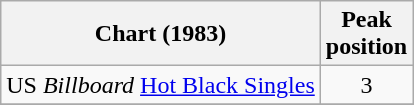<table class="wikitable sortable">
<tr>
<th>Chart (1983)</th>
<th>Peak<br>position</th>
</tr>
<tr>
<td>US <em>Billboard</em> <a href='#'>Hot Black Singles</a></td>
<td align="center">3</td>
</tr>
<tr>
</tr>
</table>
